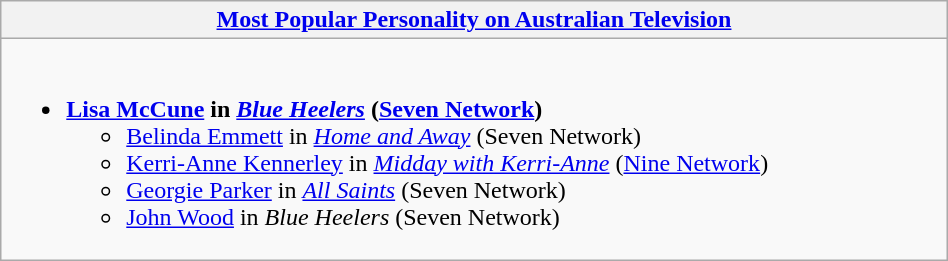<table class=wikitable width="50%">
<tr>
<th width="25%"><a href='#'>Most Popular Personality on Australian Television</a></th>
</tr>
<tr>
<td valign="top"><br><ul><li><strong><a href='#'>Lisa McCune</a> in <em><a href='#'>Blue Heelers</a></em> (<a href='#'>Seven Network</a>)</strong><ul><li><a href='#'>Belinda Emmett</a> in <em><a href='#'>Home and Away</a></em> (Seven Network)</li><li><a href='#'>Kerri-Anne Kennerley</a> in <em><a href='#'>Midday with Kerri-Anne</a></em> (<a href='#'>Nine Network</a>)</li><li><a href='#'>Georgie Parker</a> in <em><a href='#'>All Saints</a></em> (Seven Network)</li><li><a href='#'>John Wood</a> in <em>Blue Heelers</em> (Seven Network)</li></ul></li></ul></td>
</tr>
</table>
